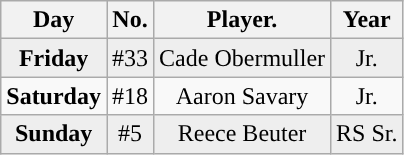<table class="wikitable non-sortable">
<tr>
<th style="text-align:center; ">Day</th>
<th style="text-align:center; ">No.</th>
<th style="text-align:center; ">Player.</th>
<th style="text-align:center; ">Year</th>
</tr>
<tr style="background:#eeeeee;text-align:center;">
<td><strong>Friday</strong></td>
<td>#33</td>
<td>Cade Obermuller</td>
<td>Jr.</td>
</tr>
<tr style="text-align:center;">
<td><strong>Saturday</strong></td>
<td>#18</td>
<td>Aaron Savary</td>
<td>Jr.</td>
</tr>
<tr style="background:#eeeeee;text-align:center;">
<td><strong>Sunday</strong></td>
<td>#5</td>
<td>Reece Beuter</td>
<td>RS Sr.</td>
</tr>
</table>
